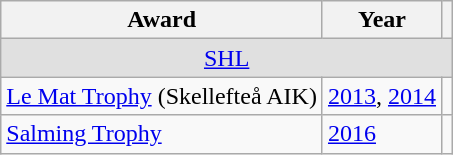<table class="wikitable">
<tr>
<th>Award</th>
<th>Year</th>
<th></th>
</tr>
<tr ALIGN="center" bgcolor="#e0e0e0">
<td colspan="3"><a href='#'>SHL</a></td>
</tr>
<tr>
<td><a href='#'>Le Mat Trophy</a> (Skellefteå AIK)</td>
<td><a href='#'>2013</a>, <a href='#'>2014</a></td>
<td></td>
</tr>
<tr>
<td><a href='#'>Salming Trophy</a></td>
<td><a href='#'>2016</a></td>
<td></td>
</tr>
</table>
